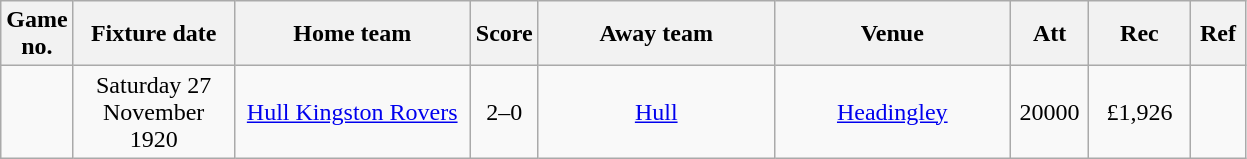<table class="wikitable" style="text-align:center;">
<tr>
<th width=20 abbr="No">Game no.</th>
<th width=100 abbr="Date">Fixture date</th>
<th width=150 abbr="Home team">Home team</th>
<th width=20 abbr="Score">Score</th>
<th width=150 abbr="Away team">Away team</th>
<th width=150 abbr="Venue">Venue</th>
<th width=45 abbr="Att">Att</th>
<th width=60 abbr="Rec">Rec</th>
<th width=30 abbr="Ref">Ref</th>
</tr>
<tr>
<td></td>
<td>Saturday 27 November 1920</td>
<td><a href='#'>Hull Kingston Rovers</a></td>
<td>2–0</td>
<td><a href='#'>Hull</a></td>
<td><a href='#'>Headingley</a></td>
<td>20000</td>
<td>£1,926</td>
<td></td>
</tr>
</table>
